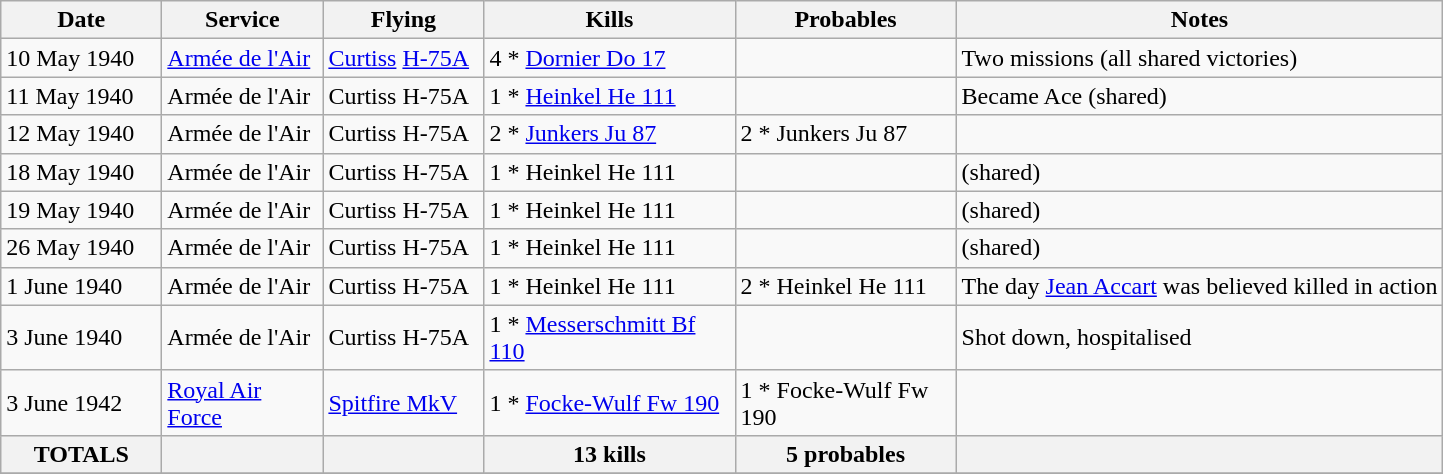<table class="wikitable">
<tr>
<th width="100" align=center>Date</th>
<th width="100" align=center>Service</th>
<th width="100" align=center>Flying</th>
<th width="160" align=center>Kills</th>
<th width="140" align=center>Probables</th>
<th align=center>Notes</th>
</tr>
<tr>
<td>10 May 1940</td>
<td><a href='#'>Armée de l'Air</a></td>
<td><a href='#'>Curtiss</a> <a href='#'>H-75A</a></td>
<td>4 * <a href='#'>Dornier Do 17</a></td>
<td></td>
<td>Two missions (all shared victories)</td>
</tr>
<tr>
<td>11 May 1940</td>
<td>Armée de l'Air</td>
<td>Curtiss H-75A</td>
<td>1 * <a href='#'>Heinkel He 111</a></td>
<td></td>
<td>Became Ace (shared)</td>
</tr>
<tr>
<td>12 May 1940</td>
<td>Armée de l'Air</td>
<td>Curtiss H-75A</td>
<td>2 * <a href='#'>Junkers Ju 87</a></td>
<td>2 * Junkers Ju 87</td>
<td></td>
</tr>
<tr>
<td>18 May 1940</td>
<td>Armée de l'Air</td>
<td>Curtiss H-75A</td>
<td>1 * Heinkel He 111</td>
<td></td>
<td>(shared)</td>
</tr>
<tr>
<td>19 May 1940</td>
<td>Armée de l'Air</td>
<td>Curtiss H-75A</td>
<td>1 * Heinkel He 111</td>
<td></td>
<td>(shared)</td>
</tr>
<tr>
<td>26 May 1940</td>
<td>Armée de l'Air</td>
<td>Curtiss H-75A</td>
<td>1 * Heinkel He 111</td>
<td></td>
<td>(shared)</td>
</tr>
<tr>
<td>1 June 1940</td>
<td>Armée de l'Air</td>
<td>Curtiss H-75A</td>
<td>1 * Heinkel He 111</td>
<td>2 * Heinkel He 111</td>
<td>The day <a href='#'>Jean Accart</a> was believed killed in action</td>
</tr>
<tr>
<td>3 June 1940</td>
<td>Armée de l'Air</td>
<td>Curtiss H-75A</td>
<td>1 * <a href='#'>Messerschmitt Bf 110</a></td>
<td></td>
<td>Shot down, hospitalised</td>
</tr>
<tr>
<td>3 June 1942</td>
<td><a href='#'>Royal Air Force</a></td>
<td><a href='#'>Spitfire MkV</a></td>
<td>1 * <a href='#'>Focke-Wulf Fw 190</a></td>
<td>1 * Focke-Wulf Fw 190</td>
<td></td>
</tr>
<tr>
<th align=center>TOTALS</th>
<th></th>
<th></th>
<th>13 kills</th>
<th>5 probables</th>
<th></th>
</tr>
<tr>
</tr>
</table>
